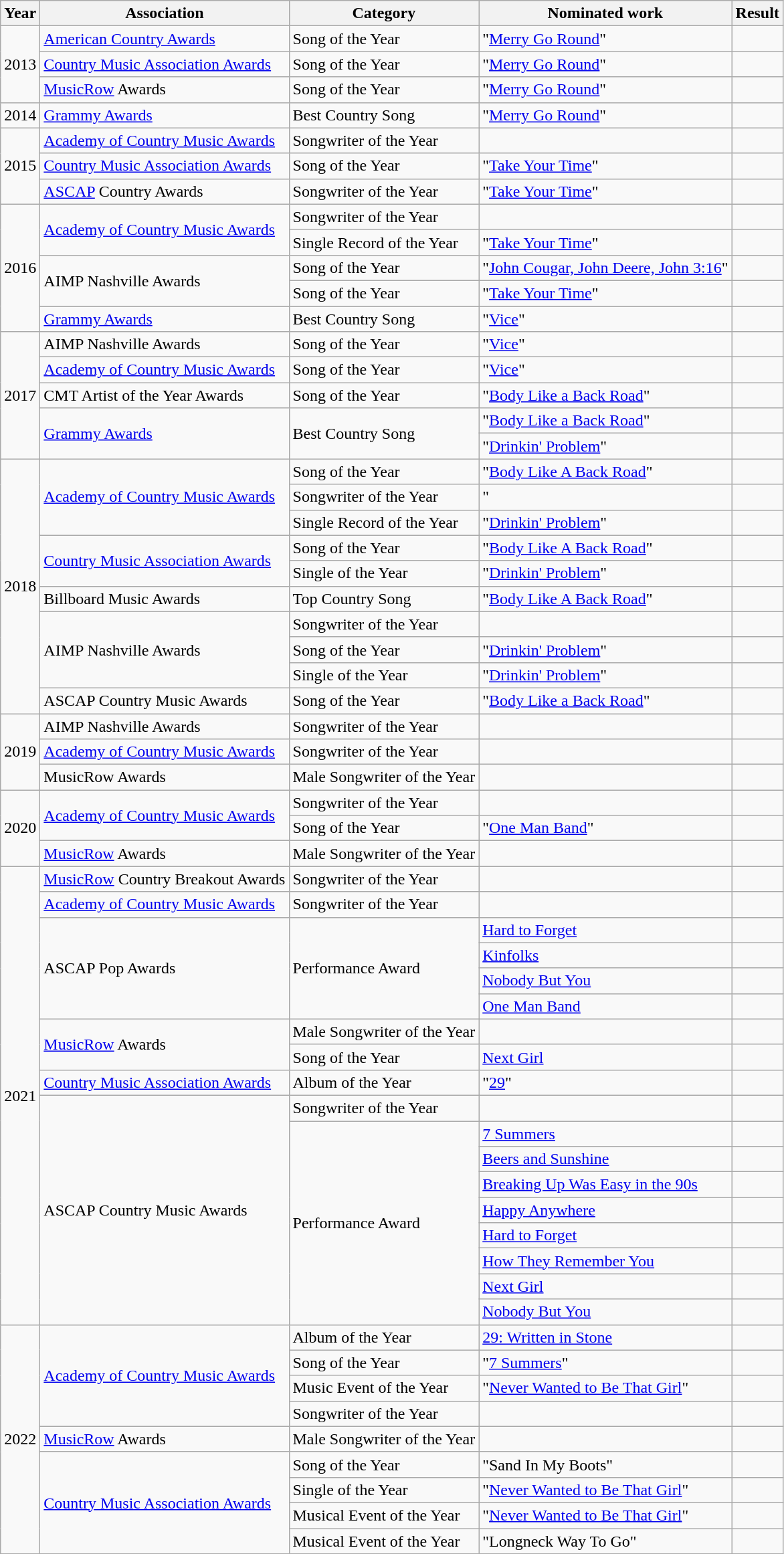<table class="wikitable">
<tr>
<th>Year</th>
<th>Association</th>
<th>Category</th>
<th>Nominated work</th>
<th>Result</th>
</tr>
<tr>
<td rowspan="3">2013</td>
<td><a href='#'>American Country Awards</a></td>
<td>Song of the Year</td>
<td>"<a href='#'>Merry Go Round</a>"</td>
<td></td>
</tr>
<tr>
<td><a href='#'>Country Music Association Awards</a></td>
<td>Song of the Year</td>
<td>"<a href='#'>Merry Go Round</a>"</td>
<td></td>
</tr>
<tr>
<td><a href='#'>MusicRow</a> Awards</td>
<td>Song of the Year</td>
<td>"<a href='#'>Merry Go Round</a>"</td>
<td></td>
</tr>
<tr>
<td>2014</td>
<td><a href='#'>Grammy Awards</a></td>
<td>Best Country Song</td>
<td>"<a href='#'>Merry Go Round</a>"</td>
<td></td>
</tr>
<tr>
<td rowspan="3">2015</td>
<td><a href='#'>Academy of Country Music Awards</a></td>
<td>Songwriter of the Year</td>
<td></td>
<td></td>
</tr>
<tr>
<td><a href='#'>Country Music Association Awards</a></td>
<td>Song of the Year</td>
<td>"<a href='#'>Take Your Time</a>"</td>
<td></td>
</tr>
<tr>
<td><a href='#'>ASCAP</a> Country Awards</td>
<td>Songwriter of the Year</td>
<td>"<a href='#'>Take Your Time</a>"</td>
<td></td>
</tr>
<tr>
<td rowspan="5">2016</td>
<td rowspan="2"><a href='#'>Academy of Country Music Awards</a></td>
<td>Songwriter of the Year</td>
<td></td>
<td></td>
</tr>
<tr>
<td>Single Record of the Year</td>
<td>"<a href='#'>Take Your Time</a>"</td>
<td></td>
</tr>
<tr>
<td rowspan="2">AIMP Nashville Awards</td>
<td>Song of the Year</td>
<td>"<a href='#'>John Cougar, John Deere, John 3:16</a>"</td>
<td></td>
</tr>
<tr>
<td>Song of the Year</td>
<td>"<a href='#'>Take Your Time</a>"</td>
<td></td>
</tr>
<tr>
<td><a href='#'>Grammy Awards</a></td>
<td>Best Country Song</td>
<td>"<a href='#'>Vice</a>"</td>
<td></td>
</tr>
<tr>
<td rowspan="5">2017</td>
<td>AIMP Nashville Awards</td>
<td>Song of the Year</td>
<td>"<a href='#'>Vice</a>"</td>
<td></td>
</tr>
<tr>
<td><a href='#'>Academy of Country Music Awards</a></td>
<td>Song of the Year</td>
<td>"<a href='#'>Vice</a>"</td>
<td></td>
</tr>
<tr>
<td>CMT Artist of the Year Awards</td>
<td>Song of the Year</td>
<td>"<a href='#'>Body Like a Back Road</a>"</td>
<td></td>
</tr>
<tr>
<td rowspan="2"><a href='#'>Grammy Awards</a></td>
<td rowspan="2">Best Country Song</td>
<td>"<a href='#'>Body Like a Back Road</a>"</td>
<td></td>
</tr>
<tr>
<td>"<a href='#'>Drinkin' Problem</a>"</td>
<td></td>
</tr>
<tr>
<td rowspan="10">2018</td>
<td rowspan="3"><a href='#'>Academy of Country Music Awards</a></td>
<td>Song of the Year</td>
<td>"<a href='#'>Body Like A Back Road</a>"</td>
<td></td>
</tr>
<tr>
<td>Songwriter of the Year</td>
<td>"</td>
<td></td>
</tr>
<tr>
<td>Single Record of the Year</td>
<td>"<a href='#'>Drinkin' Problem</a>"</td>
<td></td>
</tr>
<tr>
<td rowspan="2"><a href='#'>Country Music Association Awards</a></td>
<td>Song of the Year</td>
<td>"<a href='#'>Body Like A Back Road</a>"</td>
<td></td>
</tr>
<tr>
<td>Single of the Year</td>
<td>"<a href='#'>Drinkin' Problem</a>"</td>
<td></td>
</tr>
<tr>
<td>Billboard Music Awards</td>
<td>Top Country Song</td>
<td>"<a href='#'>Body Like A Back Road</a>"</td>
<td></td>
</tr>
<tr>
<td rowspan="3">AIMP Nashville Awards</td>
<td>Songwriter of the Year</td>
<td></td>
<td></td>
</tr>
<tr>
<td>Song of the Year</td>
<td>"<a href='#'>Drinkin' Problem</a>"</td>
<td></td>
</tr>
<tr>
<td>Single of the Year</td>
<td>"<a href='#'>Drinkin' Problem</a>"</td>
<td></td>
</tr>
<tr>
<td>ASCAP Country Music Awards</td>
<td>Song of the Year</td>
<td>"<a href='#'>Body Like a Back Road</a>"</td>
<td></td>
</tr>
<tr>
<td rowspan="3">2019</td>
<td>AIMP Nashville Awards</td>
<td>Songwriter of the Year</td>
<td></td>
<td></td>
</tr>
<tr>
<td><a href='#'>Academy of Country Music Awards</a></td>
<td>Songwriter of the Year</td>
<td></td>
<td></td>
</tr>
<tr>
<td>MusicRow Awards</td>
<td>Male Songwriter of the Year</td>
<td></td>
<td></td>
</tr>
<tr>
<td rowspan="3">2020</td>
<td rowspan="2"><a href='#'>Academy of Country Music Awards</a></td>
<td>Songwriter of the Year</td>
<td></td>
<td></td>
</tr>
<tr>
<td>Song of the Year</td>
<td>"<a href='#'>One Man Band</a>"</td>
<td></td>
</tr>
<tr>
<td><a href='#'>MusicRow</a> Awards</td>
<td>Male Songwriter of the Year</td>
<td></td>
<td></td>
</tr>
<tr>
<td rowspan="18">2021</td>
<td><a href='#'>MusicRow</a> Country Breakout Awards</td>
<td>Songwriter of the Year</td>
<td></td>
<td></td>
</tr>
<tr>
<td><a href='#'>Academy of Country Music Awards</a></td>
<td>Songwriter of the Year</td>
<td></td>
<td></td>
</tr>
<tr>
<td rowspan="4">ASCAP Pop Awards</td>
<td rowspan="4">Performance Award</td>
<td><a href='#'>Hard to Forget</a></td>
<td></td>
</tr>
<tr>
<td><a href='#'>Kinfolks</a></td>
<td></td>
</tr>
<tr>
<td><a href='#'>Nobody But You</a></td>
<td></td>
</tr>
<tr>
<td><a href='#'>One Man Band</a></td>
<td></td>
</tr>
<tr>
<td rowspan="2"><a href='#'>MusicRow</a> Awards</td>
<td>Male Songwriter of the Year</td>
<td></td>
<td></td>
</tr>
<tr>
<td>Song of the Year</td>
<td><a href='#'>Next Girl</a></td>
<td></td>
</tr>
<tr>
<td><a href='#'>Country Music Association Awards</a></td>
<td>Album of the Year</td>
<td>"<a href='#'>29</a>"</td>
<td></td>
</tr>
<tr>
<td rowspan="9">ASCAP Country Music Awards</td>
<td rowspan="1">Songwriter of the Year</td>
<td></td>
<td></td>
</tr>
<tr>
<td rowspan="8">Performance Award</td>
<td><a href='#'>7 Summers</a></td>
<td></td>
</tr>
<tr>
<td><a href='#'>Beers and Sunshine</a></td>
<td></td>
</tr>
<tr>
<td><a href='#'>Breaking Up Was Easy in the 90s</a></td>
<td></td>
</tr>
<tr>
<td><a href='#'>Happy Anywhere</a></td>
<td></td>
</tr>
<tr>
<td><a href='#'>Hard to Forget</a></td>
<td></td>
</tr>
<tr>
<td><a href='#'>How They Remember You</a></td>
<td></td>
</tr>
<tr>
<td><a href='#'>Next Girl</a></td>
<td></td>
</tr>
<tr>
<td><a href='#'>Nobody But You</a></td>
<td></td>
</tr>
<tr>
<td rowspan="9">2022</td>
<td rowspan="4"><a href='#'>Academy of Country Music Awards</a></td>
<td>Album of the Year</td>
<td><a href='#'>29: Written in Stone</a></td>
<td></td>
</tr>
<tr>
<td>Song of the Year</td>
<td>"<a href='#'>7 Summers</a>"</td>
<td></td>
</tr>
<tr>
<td>Music Event of the Year</td>
<td>"<a href='#'>Never Wanted to Be That Girl</a>"</td>
<td></td>
</tr>
<tr>
<td>Songwriter of the Year</td>
<td></td>
<td></td>
</tr>
<tr>
<td><a href='#'>MusicRow</a> Awards</td>
<td>Male Songwriter of the Year</td>
<td></td>
<td></td>
</tr>
<tr>
<td rowspan="4"><a href='#'>Country Music Association Awards</a></td>
<td>Song of the Year</td>
<td>"Sand In My Boots"</td>
<td></td>
</tr>
<tr>
<td>Single of the Year</td>
<td>"<a href='#'>Never Wanted to Be That Girl</a>"</td>
<td></td>
</tr>
<tr>
<td>Musical Event of the Year</td>
<td>"<a href='#'>Never Wanted to Be That Girl</a>"</td>
<td></td>
</tr>
<tr>
<td>Musical Event of the Year</td>
<td>"Longneck Way To Go"</td>
<td></td>
</tr>
</table>
